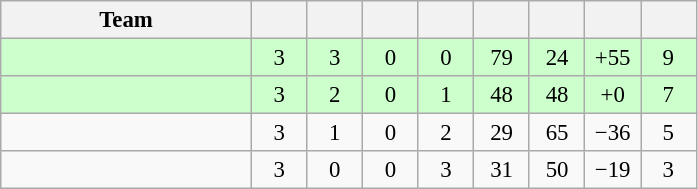<table class="wikitable" style="text-align:center; font-size:95%;">
<tr>
<th width=160>Team</th>
<th width=30></th>
<th width=30></th>
<th width=30></th>
<th width=30></th>
<th width=30></th>
<th width=30></th>
<th width=30></th>
<th width=30></th>
</tr>
<tr style="background:#ccffcc">
<td align=left></td>
<td>3</td>
<td>3</td>
<td>0</td>
<td>0</td>
<td>79</td>
<td>24</td>
<td>+55</td>
<td>9</td>
</tr>
<tr style="background:#ccffcc">
<td align=left></td>
<td>3</td>
<td>2</td>
<td>0</td>
<td>1</td>
<td>48</td>
<td>48</td>
<td>+0</td>
<td>7</td>
</tr>
<tr>
<td align=left></td>
<td>3</td>
<td>1</td>
<td>0</td>
<td>2</td>
<td>29</td>
<td>65</td>
<td>−36</td>
<td>5</td>
</tr>
<tr>
<td align=left></td>
<td>3</td>
<td>0</td>
<td>0</td>
<td>3</td>
<td>31</td>
<td>50</td>
<td>−19</td>
<td>3</td>
</tr>
</table>
